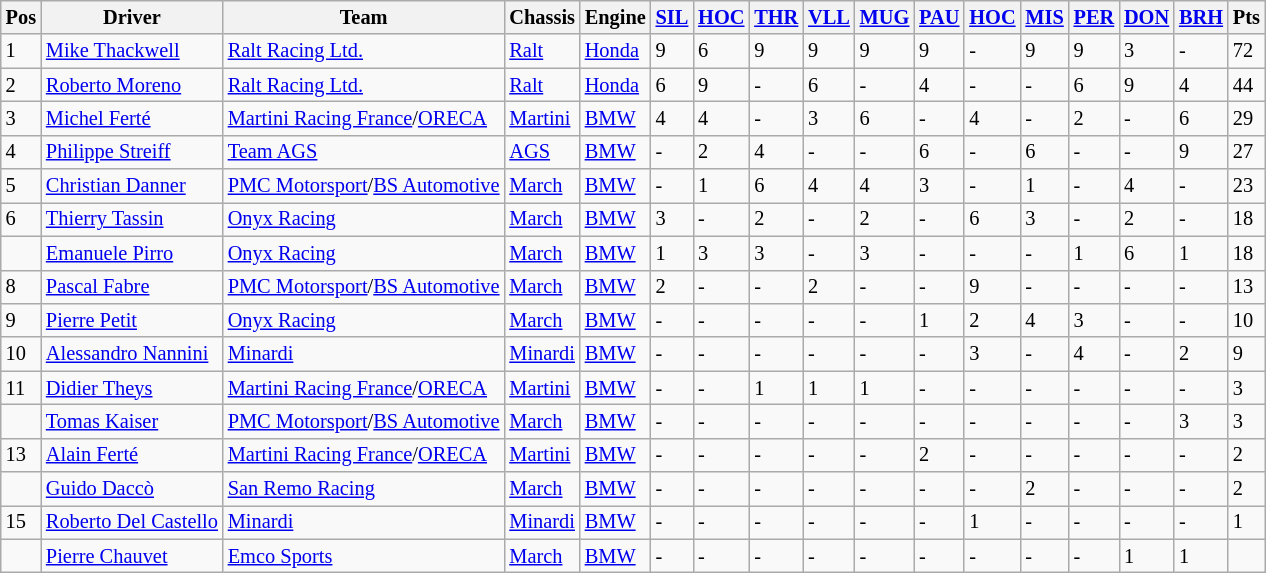<table class="wikitable" style="font-size: 85%;">
<tr valign="top">
<th valign="middle">Pos</th>
<th valign="middle">Driver</th>
<th valign="middle">Team</th>
<th valign="middle">Chassis</th>
<th valign="middle">Engine</th>
<th><a href='#'>SIL</a><br></th>
<th><a href='#'>HOC</a><br></th>
<th><a href='#'>THR</a><br></th>
<th><a href='#'>VLL</a><br></th>
<th><a href='#'>MUG</a><br></th>
<th><a href='#'>PAU</a><br></th>
<th><a href='#'>HOC</a><br></th>
<th><a href='#'>MIS</a><br></th>
<th><a href='#'>PER</a><br></th>
<th><a href='#'>DON</a><br></th>
<th><a href='#'>BRH</a><br></th>
<th valign="middle">Pts</th>
</tr>
<tr>
<td>1</td>
<td align="left"> <a href='#'>Mike Thackwell</a></td>
<td align="left"><a href='#'>Ralt Racing Ltd.</a></td>
<td align="left"><a href='#'>Ralt</a></td>
<td align="left"><a href='#'>Honda</a></td>
<td>9</td>
<td>6</td>
<td>9</td>
<td>9</td>
<td>9</td>
<td>9</td>
<td>-</td>
<td>9</td>
<td>9</td>
<td>3</td>
<td>-</td>
<td>72</td>
</tr>
<tr>
<td>2</td>
<td align="left"> <a href='#'>Roberto Moreno</a></td>
<td align="left"><a href='#'>Ralt Racing Ltd.</a></td>
<td align="left"><a href='#'>Ralt</a></td>
<td align="left"><a href='#'>Honda</a></td>
<td>6</td>
<td>9</td>
<td>-</td>
<td>6</td>
<td>-</td>
<td>4</td>
<td>-</td>
<td>-</td>
<td>6</td>
<td>9</td>
<td>4</td>
<td>44</td>
</tr>
<tr>
<td>3</td>
<td align="left"> <a href='#'>Michel Ferté</a></td>
<td align="left"><a href='#'>Martini Racing France</a>/<a href='#'>ORECA</a></td>
<td align="left"><a href='#'>Martini</a></td>
<td align="left"><a href='#'>BMW</a></td>
<td>4</td>
<td>4</td>
<td>-</td>
<td>3</td>
<td>6</td>
<td>-</td>
<td>4</td>
<td>-</td>
<td>2</td>
<td>-</td>
<td>6</td>
<td>29</td>
</tr>
<tr>
<td>4</td>
<td align="left"> <a href='#'>Philippe Streiff</a></td>
<td align="left"><a href='#'>Team AGS</a></td>
<td align="left"><a href='#'>AGS</a></td>
<td align="left"><a href='#'>BMW</a></td>
<td>-</td>
<td>2</td>
<td>4</td>
<td>-</td>
<td>-</td>
<td>6</td>
<td>-</td>
<td>6</td>
<td>-</td>
<td>-</td>
<td>9</td>
<td>27</td>
</tr>
<tr>
<td>5</td>
<td align="left"> <a href='#'>Christian Danner</a></td>
<td align="left"><a href='#'>PMC Motorsport</a>/<a href='#'>BS Automotive</a></td>
<td align="left"><a href='#'>March</a></td>
<td align="left"><a href='#'>BMW</a></td>
<td>-</td>
<td>1</td>
<td>6</td>
<td>4</td>
<td>4</td>
<td>3</td>
<td>-</td>
<td>1</td>
<td>-</td>
<td>4</td>
<td>-</td>
<td>23</td>
</tr>
<tr>
<td>6</td>
<td align="left"> <a href='#'>Thierry Tassin</a></td>
<td align="left"><a href='#'>Onyx Racing</a></td>
<td align="left"><a href='#'>March</a></td>
<td align="left"><a href='#'>BMW</a></td>
<td>3</td>
<td>-</td>
<td>2</td>
<td>-</td>
<td>2</td>
<td>-</td>
<td>6</td>
<td>3</td>
<td>-</td>
<td>2</td>
<td>-</td>
<td>18</td>
</tr>
<tr>
<td></td>
<td align="left"> <a href='#'>Emanuele Pirro</a></td>
<td align="left"><a href='#'>Onyx Racing</a></td>
<td align="left"><a href='#'>March</a></td>
<td align="left"><a href='#'>BMW</a></td>
<td>1</td>
<td>3</td>
<td>3</td>
<td>-</td>
<td>3</td>
<td>-</td>
<td>-</td>
<td>-</td>
<td>1</td>
<td>6</td>
<td>1</td>
<td>18</td>
</tr>
<tr>
<td>8</td>
<td align="left"> <a href='#'>Pascal Fabre</a></td>
<td align="left"><a href='#'>PMC Motorsport</a>/<a href='#'>BS Automotive</a></td>
<td align="left"><a href='#'>March</a></td>
<td align="left"><a href='#'>BMW</a></td>
<td>2</td>
<td>-</td>
<td>-</td>
<td>2</td>
<td>-</td>
<td>-</td>
<td>9</td>
<td>-</td>
<td>-</td>
<td>-</td>
<td>-</td>
<td>13</td>
</tr>
<tr>
<td>9</td>
<td align="left"> <a href='#'>Pierre Petit</a></td>
<td align="left"><a href='#'>Onyx Racing</a></td>
<td align="left"><a href='#'>March</a></td>
<td align="left"><a href='#'>BMW</a></td>
<td>-</td>
<td>-</td>
<td>-</td>
<td>-</td>
<td>-</td>
<td>1</td>
<td>2</td>
<td>4</td>
<td>3</td>
<td>-</td>
<td>-</td>
<td>10</td>
</tr>
<tr>
<td>10</td>
<td align="left"> <a href='#'>Alessandro Nannini</a></td>
<td align="left"><a href='#'>Minardi</a></td>
<td align="left"><a href='#'>Minardi</a></td>
<td align="left"><a href='#'>BMW</a></td>
<td>-</td>
<td>-</td>
<td>-</td>
<td>-</td>
<td>-</td>
<td>-</td>
<td>3</td>
<td>-</td>
<td>4</td>
<td>-</td>
<td>2</td>
<td>9</td>
</tr>
<tr>
<td>11</td>
<td align="left"> <a href='#'>Didier Theys</a></td>
<td align="left"><a href='#'>Martini Racing France</a>/<a href='#'>ORECA</a></td>
<td align="left"><a href='#'>Martini</a></td>
<td align="left"><a href='#'>BMW</a></td>
<td>-</td>
<td>-</td>
<td>1</td>
<td>1</td>
<td>1</td>
<td>-</td>
<td>-</td>
<td>-</td>
<td>-</td>
<td>-</td>
<td>-</td>
<td>3</td>
</tr>
<tr>
<td></td>
<td align="left"> <a href='#'>Tomas Kaiser</a></td>
<td align="left"><a href='#'>PMC Motorsport</a>/<a href='#'>BS Automotive</a></td>
<td align="left"><a href='#'>March</a></td>
<td align="left"><a href='#'>BMW</a></td>
<td>-</td>
<td>-</td>
<td>-</td>
<td>-</td>
<td>-</td>
<td>-</td>
<td>-</td>
<td>-</td>
<td>-</td>
<td>-</td>
<td>3</td>
<td>3</td>
</tr>
<tr>
<td>13</td>
<td align="left"> <a href='#'>Alain Ferté</a></td>
<td align="left"><a href='#'>Martini Racing France</a>/<a href='#'>ORECA</a></td>
<td align="left"><a href='#'>Martini</a></td>
<td align="left"><a href='#'>BMW</a></td>
<td>-</td>
<td>-</td>
<td>-</td>
<td>-</td>
<td>-</td>
<td>2</td>
<td>-</td>
<td>-</td>
<td>-</td>
<td>-</td>
<td>-</td>
<td>2</td>
</tr>
<tr>
<td></td>
<td align="left"> <a href='#'>Guido Daccò</a></td>
<td align="left"><a href='#'>San Remo Racing</a></td>
<td align="left"><a href='#'>March</a></td>
<td align="left"><a href='#'>BMW</a></td>
<td>-</td>
<td>-</td>
<td>-</td>
<td>-</td>
<td>-</td>
<td>-</td>
<td>-</td>
<td>2</td>
<td>-</td>
<td>-</td>
<td>-</td>
<td>2</td>
</tr>
<tr>
<td>15</td>
<td align="left"> <a href='#'>Roberto Del Castello</a></td>
<td align="left"><a href='#'>Minardi</a></td>
<td align="left"><a href='#'>Minardi</a></td>
<td align="left"><a href='#'>BMW</a></td>
<td>-</td>
<td>-</td>
<td>-</td>
<td>-</td>
<td>-</td>
<td>-</td>
<td>1</td>
<td>-</td>
<td>-</td>
<td>-</td>
<td>-</td>
<td>1</td>
</tr>
<tr>
<td></td>
<td align="left"> <a href='#'>Pierre Chauvet</a></td>
<td align="left"><a href='#'>Emco Sports</a></td>
<td align="left"><a href='#'>March</a></td>
<td align="left"><a href='#'>BMW</a></td>
<td>-</td>
<td>-</td>
<td>-</td>
<td>-</td>
<td>-</td>
<td>-</td>
<td>-</td>
<td>-</td>
<td>-</td>
<td>1</td>
<td ->1</td>
</tr>
</table>
